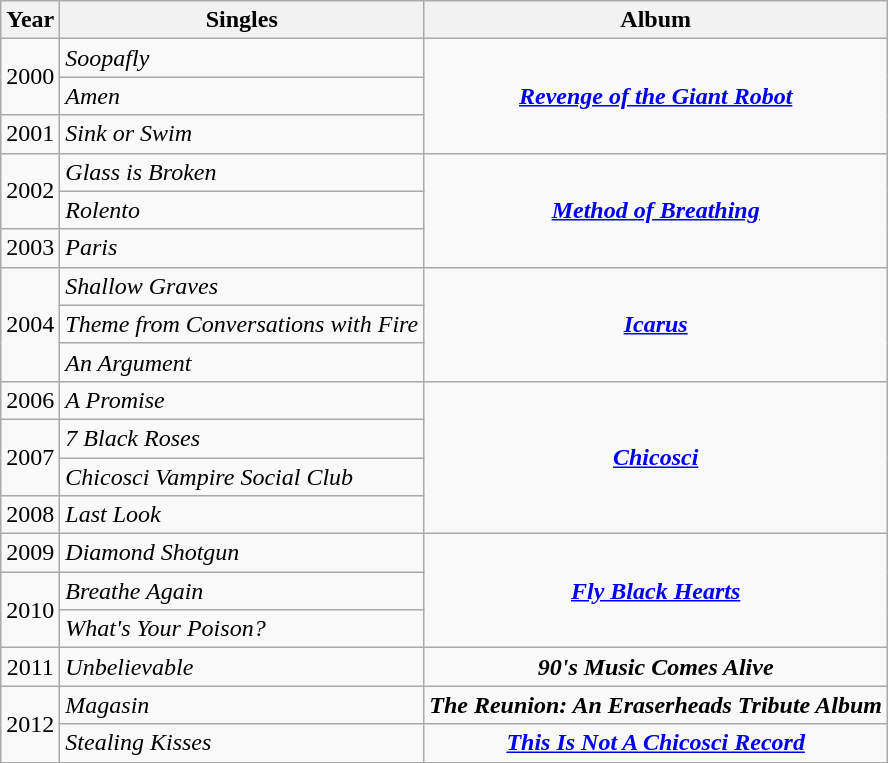<table class="wikitable">
<tr>
<th align="center">Year</th>
<th align="center">Singles</th>
<th align="center">Album</th>
</tr>
<tr>
<td align="center" rowspan="2">2000</td>
<td align="left"><em>Soopafly</em></td>
<td align="center" rowspan="3"><strong><em><a href='#'>Revenge of the Giant Robot</a></em></strong></td>
</tr>
<tr>
<td align="left"><em>Amen</em></td>
</tr>
<tr>
<td align="center" rowspan="1">2001</td>
<td align="left"><em>Sink or Swim</em></td>
</tr>
<tr>
<td align="center" rowspan="2">2002</td>
<td align="left"><em>Glass is Broken</em></td>
<td align="center" rowspan="3"><strong><em><a href='#'>Method of Breathing</a></em></strong></td>
</tr>
<tr>
<td align="left"><em>Rolento</em></td>
</tr>
<tr>
<td align="center" rowspan="1">2003</td>
<td align="left"><em>Paris</em></td>
</tr>
<tr>
<td align="center" rowspan="3">2004</td>
<td align="left"><em>Shallow Graves</em></td>
<td align="center" rowspan="3"><strong><em><a href='#'>Icarus</a></em></strong></td>
</tr>
<tr>
<td align="left"><em>Theme from Conversations with Fire</em></td>
</tr>
<tr>
<td align="left"><em>An Argument</em></td>
</tr>
<tr>
<td align="center" rowspan="1">2006</td>
<td align="left"><em>A Promise</em></td>
<td align="center" rowspan="4"><strong><em><a href='#'>Chicosci</a></em></strong></td>
</tr>
<tr>
<td align="center" rowspan="2">2007</td>
<td align="left"><em>7 Black Roses</em></td>
</tr>
<tr>
<td align="left"><em>Chicosci Vampire Social Club</em></td>
</tr>
<tr>
<td align="center" rowspan="1">2008</td>
<td align="left"><em>Last Look</em></td>
</tr>
<tr>
<td align="center" rowspan="1">2009</td>
<td align="left"><em>Diamond Shotgun</em></td>
<td align="center" rowspan="3"><strong><em><a href='#'>Fly Black Hearts</a></em></strong></td>
</tr>
<tr>
<td align="center" rowspan="2">2010</td>
<td align="left"><em>Breathe Again</em></td>
</tr>
<tr>
<td align="left"><em>What's Your Poison?</em></td>
</tr>
<tr>
<td align="center" rowspan="1">2011</td>
<td align="left"><em>Unbelievable</em></td>
<td align="center" rowspan="1"><strong><em>90's Music Comes Alive</em></strong></td>
</tr>
<tr>
<td align="center" rowspan="3">2012</td>
<td align="left"><em>Magasin</em></td>
<td align="center" rowspan="1"><strong><em>The Reunion: An Eraserheads Tribute Album</em></strong></td>
</tr>
<tr>
<td align="left"><em>Stealing Kisses</em></td>
<td align="center" rowspan="1"><strong><em><a href='#'>This Is Not A Chicosci Record</a></em></strong></td>
</tr>
</table>
